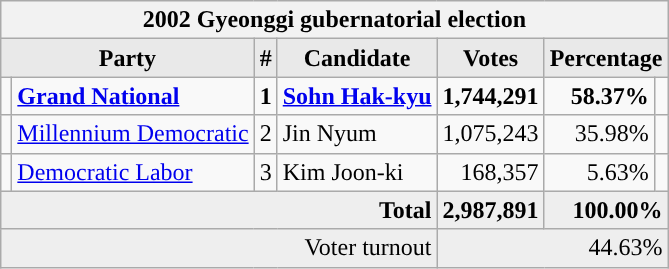<table class="wikitable">
<tr>
<th colspan="7">2002 Gyeonggi gubernatorial election</th>
</tr>
<tr>
<th style="background-color:#E9E9E9" colspan=2>Party</th>
<th style="background-color:#E9E9E9">#</th>
<th style="background-color:#E9E9E9">Candidate</th>
<th style="background-color:#E9E9E9">Votes</th>
<th style="background-color:#E9E9E9" colspan=2>Percentage</th>
</tr>
<tr style="font-weight:bold">
<td></td>
<td align=left><a href='#'>Grand National</a></td>
<td align=center>1</td>
<td align=left><a href='#'>Sohn Hak-kyu</a></td>
<td align=right>1,744,291</td>
<td align=right>58.37%</td>
<td align=right></td>
</tr>
<tr>
<td></td>
<td align=left><a href='#'>Millennium Democratic</a></td>
<td align=center>2</td>
<td align=left>Jin Nyum</td>
<td align=right>1,075,243</td>
<td align=right>35.98%</td>
<td align=right></td>
</tr>
<tr>
<td></td>
<td align=left><a href='#'>Democratic Labor</a></td>
<td align=center>3</td>
<td align=left>Kim Joon-ki</td>
<td align=right>168,357</td>
<td align=right>5.63%</td>
<td align=right></td>
</tr>
<tr bgcolor="#EEEEEE" style="font-weight:bold">
<td colspan="4" align=right>Total</td>
<td align=right>2,987,891</td>
<td align=right colspan=2>100.00%</td>
</tr>
<tr bgcolor="#EEEEEE">
<td colspan="4" align="right">Voter turnout</td>
<td colspan="3" align="right">44.63%</td>
</tr>
</table>
